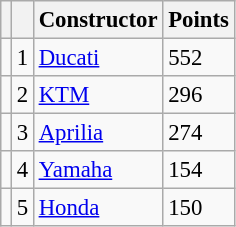<table class="wikitable" style="font-size: 95%;">
<tr>
<th></th>
<th></th>
<th>Constructor</th>
<th>Points</th>
</tr>
<tr>
<td></td>
<td align=center>1</td>
<td> <a href='#'>Ducati</a></td>
<td align=left>552</td>
</tr>
<tr>
<td></td>
<td align=center>2</td>
<td> <a href='#'>KTM</a></td>
<td align=left>296</td>
</tr>
<tr>
<td></td>
<td align=center>3</td>
<td> <a href='#'>Aprilia</a></td>
<td align=left>274</td>
</tr>
<tr>
<td></td>
<td align=center>4</td>
<td> <a href='#'>Yamaha</a></td>
<td align=left>154</td>
</tr>
<tr>
<td></td>
<td align=center>5</td>
<td> <a href='#'>Honda</a></td>
<td align=left>150</td>
</tr>
</table>
